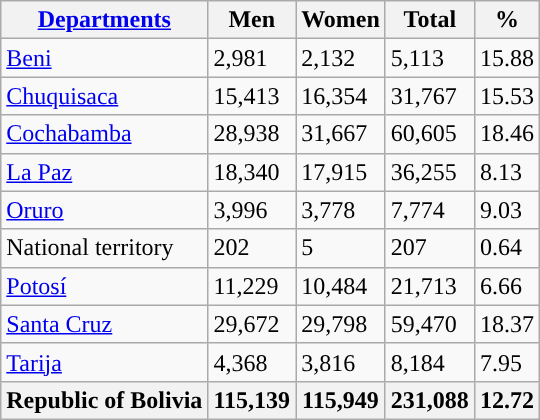<table class="wikitable sortable">
<tr>
<th><a href='#'>Departments</a></th>
<th>Men</th>
<th>Women</th>
<th>Total</th>
<th>%</th>
</tr>
<tr>
<td> <a href='#'>Beni</a></td>
<td>2,981</td>
<td>2,132</td>
<td>5,113</td>
<td>15.88</td>
</tr>
<tr>
<td> <a href='#'>Chuquisaca</a></td>
<td>15,413</td>
<td>16,354</td>
<td>31,767</td>
<td>15.53</td>
</tr>
<tr>
<td> <a href='#'>Cochabamba</a></td>
<td>28,938</td>
<td>31,667</td>
<td>60,605</td>
<td>18.46</td>
</tr>
<tr>
<td> <a href='#'>La Paz</a></td>
<td>18,340</td>
<td>17,915</td>
<td>36,255</td>
<td>8.13</td>
</tr>
<tr>
<td> <a href='#'>Oruro</a></td>
<td>3,996</td>
<td>3,778</td>
<td>7,774</td>
<td>9.03</td>
</tr>
<tr>
<td>National territory</td>
<td>202</td>
<td>5</td>
<td>207</td>
<td>0.64</td>
</tr>
<tr>
<td> <a href='#'>Potosí</a></td>
<td>11,229</td>
<td>10,484</td>
<td>21,713</td>
<td>6.66</td>
</tr>
<tr>
<td> <a href='#'>Santa Cruz</a></td>
<td>29,672</td>
<td>29,798</td>
<td>59,470</td>
<td>18.37</td>
</tr>
<tr>
<td>  <a href='#'>Tarija</a></td>
<td>4,368</td>
<td>3,816</td>
<td>8,184</td>
<td>7.95</td>
</tr>
<tr>
<th> Republic of Bolivia</th>
<th>115,139</th>
<th>115,949</th>
<th>231,088</th>
<th>12.72</th>
</tr>
</table>
